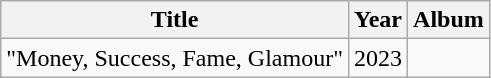<table class="wikitable plainrowheaders sortable">
<tr>
<th>Title</th>
<th>Year</th>
<th>Album</th>
</tr>
<tr>
<td>"Money, Success, Fame, Glamour" </td>
<td>2023</td>
<td></td>
</tr>
</table>
